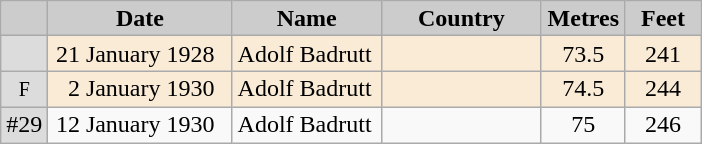<table class="wikitable sortable" style="text-align:left; line-height:16px; width:37%;">
<tr>
<th style="background-color: #ccc;" width="15"></th>
<th style="background-color: #ccc;" width="145">Date</th>
<th style="background-color: #ccc;" width="112">Name</th>
<th style="background-color: #ccc;" width="118">Country</th>
<th style="background-color: #ccc;" width="49">Metres</th>
<th style="background-color: #ccc;" width="49">Feet</th>
</tr>
<tr bgcolor=#FAEBD7>
<td bgcolor=gainsboro align=center><small></small></td>
<td align=right>21 January 1928  </td>
<td>Adolf Badrutt</td>
<td></td>
<td align=center>73.5</td>
<td align=center>241</td>
</tr>
<tr bgcolor=#FAEBD7>
<td bgcolor=gainsboro align=center><small>F</small></td>
<td align=right>2 January 1930  </td>
<td>Adolf Badrutt</td>
<td></td>
<td align=center>74.5</td>
<td align=center>244</td>
</tr>
<tr>
<td bgcolor=gainsboro align=center>#29</td>
<td align=right>12 January 1930  </td>
<td>Adolf Badrutt</td>
<td></td>
<td align=center>75</td>
<td align=center>246</td>
</tr>
</table>
